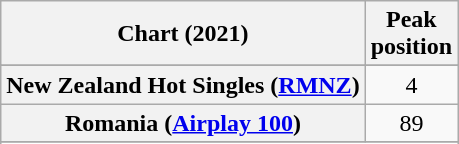<table class="wikitable plainrowheaders sortable" style="text-align:center;">
<tr>
<th scope="col">Chart (2021)</th>
<th scope="col">Peak<br>position</th>
</tr>
<tr>
</tr>
<tr>
</tr>
<tr>
</tr>
<tr>
<th scope="row">New Zealand Hot Singles (<a href='#'>RMNZ</a>)</th>
<td>4</td>
</tr>
<tr>
<th scope="row">Romania (<a href='#'>Airplay 100</a>)</th>
<td>89</td>
</tr>
<tr>
</tr>
<tr>
</tr>
<tr>
</tr>
</table>
